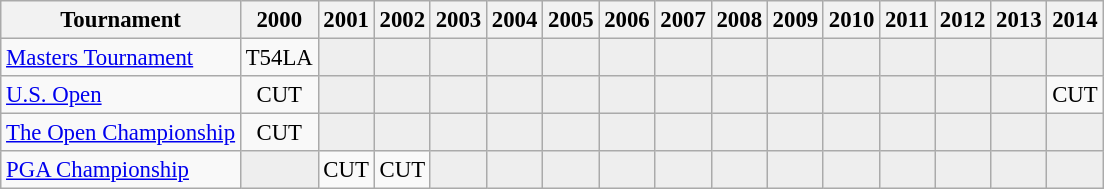<table class="wikitable" style="font-size:95%;text-align:center;">
<tr>
<th>Tournament</th>
<th>2000</th>
<th>2001</th>
<th>2002</th>
<th>2003</th>
<th>2004</th>
<th>2005</th>
<th>2006</th>
<th>2007</th>
<th>2008</th>
<th>2009</th>
<th>2010</th>
<th>2011</th>
<th>2012</th>
<th>2013</th>
<th>2014</th>
</tr>
<tr>
<td align=left><a href='#'>Masters Tournament</a></td>
<td>T54<span>LA</span></td>
<td style="background:#eeeeee;"></td>
<td style="background:#eeeeee;"></td>
<td style="background:#eeeeee;"></td>
<td style="background:#eeeeee;"></td>
<td style="background:#eeeeee;"></td>
<td style="background:#eeeeee;"></td>
<td style="background:#eeeeee;"></td>
<td style="background:#eeeeee;"></td>
<td style="background:#eeeeee;"></td>
<td style="background:#eeeeee;"></td>
<td style="background:#eeeeee;"></td>
<td style="background:#eeeeee;"></td>
<td style="background:#eeeeee;"></td>
<td style="background:#eeeeee;"></td>
</tr>
<tr>
<td align=left><a href='#'>U.S. Open</a></td>
<td>CUT</td>
<td style="background:#eeeeee;"></td>
<td style="background:#eeeeee;"></td>
<td style="background:#eeeeee;"></td>
<td style="background:#eeeeee;"></td>
<td style="background:#eeeeee;"></td>
<td style="background:#eeeeee;"></td>
<td style="background:#eeeeee;"></td>
<td style="background:#eeeeee;"></td>
<td style="background:#eeeeee;"></td>
<td style="background:#eeeeee;"></td>
<td style="background:#eeeeee;"></td>
<td style="background:#eeeeee;"></td>
<td style="background:#eeeeee;"></td>
<td>CUT</td>
</tr>
<tr>
<td align=left><a href='#'>The Open Championship</a></td>
<td>CUT</td>
<td style="background:#eeeeee;"></td>
<td style="background:#eeeeee;"></td>
<td style="background:#eeeeee;"></td>
<td style="background:#eeeeee;"></td>
<td style="background:#eeeeee;"></td>
<td style="background:#eeeeee;"></td>
<td style="background:#eeeeee;"></td>
<td style="background:#eeeeee;"></td>
<td style="background:#eeeeee;"></td>
<td style="background:#eeeeee;"></td>
<td style="background:#eeeeee;"></td>
<td style="background:#eeeeee;"></td>
<td style="background:#eeeeee;"></td>
<td style="background:#eeeeee;"></td>
</tr>
<tr>
<td align=left><a href='#'>PGA Championship</a></td>
<td style="background:#eeeeee;"></td>
<td>CUT</td>
<td>CUT</td>
<td style="background:#eeeeee;"></td>
<td style="background:#eeeeee;"></td>
<td style="background:#eeeeee;"></td>
<td style="background:#eeeeee;"></td>
<td style="background:#eeeeee;"></td>
<td style="background:#eeeeee;"></td>
<td style="background:#eeeeee;"></td>
<td style="background:#eeeeee;"></td>
<td style="background:#eeeeee;"></td>
<td style="background:#eeeeee;"></td>
<td style="background:#eeeeee;"></td>
<td style="background:#eeeeee;"></td>
</tr>
</table>
